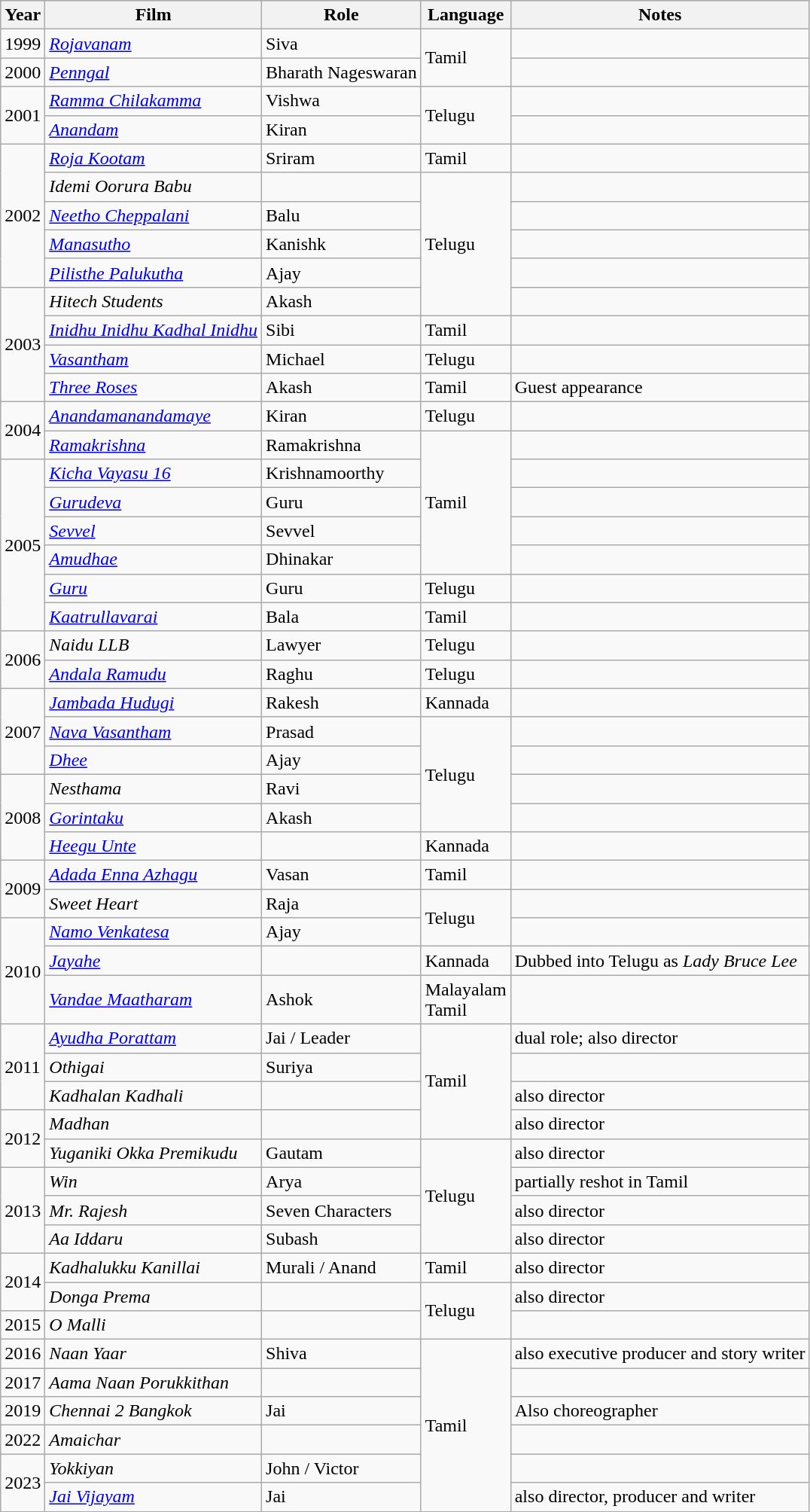<table class="wikitable">
<tr style="background:#ccc; text-align:center;">
<th>Year</th>
<th>Film</th>
<th>Role</th>
<th>Language</th>
<th>Notes</th>
</tr>
<tr>
<td>1999</td>
<td><em><a href='#'>Rojavanam</a></em></td>
<td>Siva</td>
<td rowspan="2">Tamil</td>
<td></td>
</tr>
<tr>
<td>2000</td>
<td><em><a href='#'>Penngal</a></em></td>
<td>Bharath Nageswaran</td>
<td></td>
</tr>
<tr>
<td rowspan="2">2001</td>
<td><em><a href='#'>Ramma Chilakamma</a></em></td>
<td>Vishwa</td>
<td rowspan="2">Telugu</td>
<td></td>
</tr>
<tr>
<td><em><a href='#'>Anandam</a></em></td>
<td>Kiran</td>
<td></td>
</tr>
<tr>
<td rowspan="5">2002</td>
<td><em><a href='#'>Roja Kootam</a></em></td>
<td>Sriram</td>
<td>Tamil</td>
<td></td>
</tr>
<tr>
<td><em>Idemi Oorura Babu</em></td>
<td></td>
<td rowspan="5">Telugu</td>
<td></td>
</tr>
<tr>
<td><em><a href='#'>Neetho Cheppalani</a></em></td>
<td>Balu</td>
<td></td>
</tr>
<tr>
<td><em><a href='#'>Manasutho</a></em></td>
<td>Kanishk</td>
<td></td>
</tr>
<tr>
<td><em><a href='#'>Pilisthe Palukutha</a></em></td>
<td>Ajay</td>
<td></td>
</tr>
<tr>
<td rowspan="4">2003</td>
<td><em>Hitech Students</em></td>
<td>Akash</td>
<td></td>
</tr>
<tr>
<td><em><a href='#'>Inidhu Inidhu Kadhal Inidhu</a></em></td>
<td>Sibi</td>
<td>Tamil</td>
<td></td>
</tr>
<tr>
<td><em><a href='#'>Vasantham</a></em></td>
<td>Michael</td>
<td>Telugu</td>
<td></td>
</tr>
<tr>
<td><em><a href='#'>Three Roses</a></em></td>
<td>Akash</td>
<td>Tamil</td>
<td>Guest appearance</td>
</tr>
<tr>
<td rowspan="2">2004</td>
<td><em><a href='#'>Anandamanandamaye</a></em></td>
<td>Kiran</td>
<td>Telugu</td>
<td></td>
</tr>
<tr>
<td><em><a href='#'>Ramakrishna</a></em></td>
<td>Ramakrishna</td>
<td rowspan="5">Tamil</td>
<td></td>
</tr>
<tr>
<td rowspan="6">2005</td>
<td><em><a href='#'>Kicha Vayasu 16</a></em></td>
<td>Krishnamoorthy</td>
<td></td>
</tr>
<tr>
<td><em><a href='#'>Gurudeva</a></em></td>
<td>Guru</td>
<td></td>
</tr>
<tr>
<td><em><a href='#'>Sevvel</a></em></td>
<td>Sevvel</td>
<td></td>
</tr>
<tr>
<td><em><a href='#'>Amudhae</a></em></td>
<td>Dhinakar</td>
<td></td>
</tr>
<tr>
<td><em><a href='#'>Guru</a></em></td>
<td>Guru</td>
<td>Telugu</td>
<td></td>
</tr>
<tr>
<td><em><a href='#'>Kaatrullavarai</a></em></td>
<td>Bala</td>
<td>Tamil</td>
<td></td>
</tr>
<tr>
<td rowspan="2">2006</td>
<td><em>Naidu LLB</em></td>
<td>Lawyer</td>
<td>Telugu</td>
<td></td>
</tr>
<tr>
<td><em><a href='#'>Andala Ramudu</a></em></td>
<td>Raghu</td>
<td>Telugu</td>
<td></td>
</tr>
<tr>
<td rowspan="3">2007</td>
<td><em><a href='#'>Jambada Hudugi</a></em></td>
<td>Rakesh</td>
<td>Kannada</td>
<td></td>
</tr>
<tr>
<td><em><a href='#'>Nava Vasantham</a></em></td>
<td>Prasad</td>
<td rowspan="4">Telugu</td>
<td></td>
</tr>
<tr>
<td><em><a href='#'>Dhee</a></em></td>
<td>Ajay</td>
<td></td>
</tr>
<tr>
<td rowspan="3">2008</td>
<td><em>Nesthama</em></td>
<td>Ravi</td>
<td></td>
</tr>
<tr>
<td><em><a href='#'>Gorintaku</a></em></td>
<td>Akash</td>
<td></td>
</tr>
<tr>
<td><em><a href='#'>Heegu Unte</a></em></td>
<td></td>
<td>Kannada</td>
<td></td>
</tr>
<tr>
<td rowspan="2">2009</td>
<td><em><a href='#'>Adada Enna Azhagu</a></em></td>
<td>Vasan</td>
<td>Tamil</td>
<td></td>
</tr>
<tr>
<td><em>Sweet Heart</em></td>
<td>Raja</td>
<td rowspan="2">Telugu</td>
<td></td>
</tr>
<tr>
<td rowspan="3">2010</td>
<td><em><a href='#'>Namo Venkatesa</a></em></td>
<td>Ajay</td>
<td></td>
</tr>
<tr>
<td><em><a href='#'>Jayahe</a></em></td>
<td></td>
<td>Kannada</td>
<td>Dubbed into Telugu as <em>Lady Bruce Lee</em></td>
</tr>
<tr>
<td><em><a href='#'>Vandae Maatharam</a></em></td>
<td>Ashok</td>
<td>Malayalam<br> Tamil</td>
<td></td>
</tr>
<tr>
<td rowspan="3">2011</td>
<td><em><a href='#'>Ayudha Porattam</a></em></td>
<td>Jai / Leader</td>
<td rowspan="4">Tamil</td>
<td>dual role; also director</td>
</tr>
<tr>
<td><em>Othigai</em></td>
<td>Suriya</td>
<td></td>
</tr>
<tr>
<td><em>Kadhalan Kadhali</em></td>
<td></td>
<td>also director</td>
</tr>
<tr>
<td rowspan="2">2012</td>
<td><em>Madhan</em></td>
<td></td>
<td>also director</td>
</tr>
<tr>
<td><em>Yuganiki Okka Premikudu</em></td>
<td>Gautam</td>
<td rowspan="4">Telugu</td>
<td>also director</td>
</tr>
<tr>
<td rowspan="3">2013</td>
<td><em>Win</em></td>
<td>Arya</td>
<td>partially reshot in Tamil</td>
</tr>
<tr>
<td><em>Mr. Rajesh</em></td>
<td>Seven Characters</td>
<td>also director</td>
</tr>
<tr>
<td><em>Aa Iddaru</em></td>
<td>Subash</td>
<td>also director</td>
</tr>
<tr>
<td rowspan="2">2014</td>
<td><em>Kadhalukku Kanillai</em></td>
<td>Murali / Anand</td>
<td>Tamil</td>
<td>also director</td>
</tr>
<tr>
<td><em>Donga Prema</em></td>
<td></td>
<td rowspan="2">Telugu</td>
<td>also director</td>
</tr>
<tr>
<td>2015</td>
<td><em>O Malli</em></td>
<td></td>
<td></td>
</tr>
<tr>
<td>2016</td>
<td><em>Naan Yaar</em></td>
<td>Shiva</td>
<td rowspan="6">Tamil</td>
<td>also executive producer and story writer</td>
</tr>
<tr>
<td>2017</td>
<td><em>Aama Naan Porukkithan</em></td>
<td></td>
<td></td>
</tr>
<tr>
<td rowspan="1">2019</td>
<td><em>Chennai 2 Bangkok</em></td>
<td>Jai</td>
<td>Also choreographer</td>
</tr>
<tr>
<td rowspan="1">2022</td>
<td><em>Amaichar</em></td>
<td></td>
<td></td>
</tr>
<tr>
<td rowspan="2">2023</td>
<td><em>Yokkiyan</em></td>
<td>John / Victor</td>
<td></td>
</tr>
<tr>
<td><em><a href='#'>Jai Vijayam</a></em></td>
<td>Jai</td>
<td>also director, producer and writer</td>
</tr>
</table>
